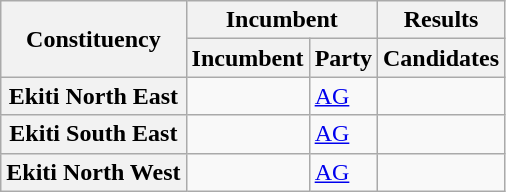<table class="wikitable sortable">
<tr>
<th rowspan="2">Constituency</th>
<th colspan="2">Incumbent</th>
<th>Results</th>
</tr>
<tr valign="bottom">
<th>Incumbent</th>
<th>Party</th>
<th>Candidates</th>
</tr>
<tr>
<th>Ekiti North East</th>
<td></td>
<td><a href='#'>AG</a></td>
<td nowrap=""></td>
</tr>
<tr>
<th>Ekiti South East</th>
<td></td>
<td><a href='#'>AG</a></td>
<td nowrap=""></td>
</tr>
<tr>
<th>Ekiti North West</th>
<td></td>
<td><a href='#'>AG</a></td>
<td nowrap=""></td>
</tr>
</table>
